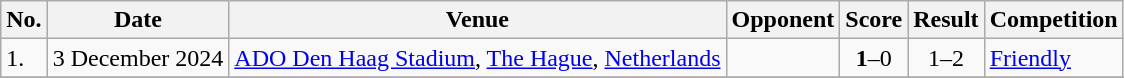<table class="wikitable">
<tr>
<th>No.</th>
<th>Date</th>
<th>Venue</th>
<th>Opponent</th>
<th>Score</th>
<th>Result</th>
<th>Competition</th>
</tr>
<tr>
<td>1.</td>
<td>3 December 2024</td>
<td><a href='#'>ADO Den Haag Stadium</a>, <a href='#'>The Hague</a>, <a href='#'>Netherlands</a></td>
<td></td>
<td align=center><strong>1</strong>–0</td>
<td align=center>1–2</td>
<td><a href='#'>Friendly</a></td>
</tr>
<tr>
</tr>
</table>
